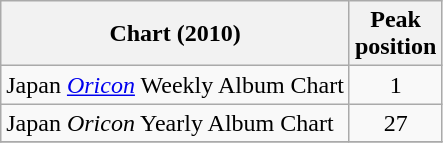<table class="wikitable sortable">
<tr>
<th>Chart (2010)</th>
<th>Peak<br>position</th>
</tr>
<tr>
<td>Japan <em><a href='#'>Oricon</a></em> Weekly Album Chart</td>
<td align="center">1</td>
</tr>
<tr>
<td>Japan <em>Oricon</em> Yearly Album Chart</td>
<td align="center">27</td>
</tr>
<tr>
</tr>
</table>
